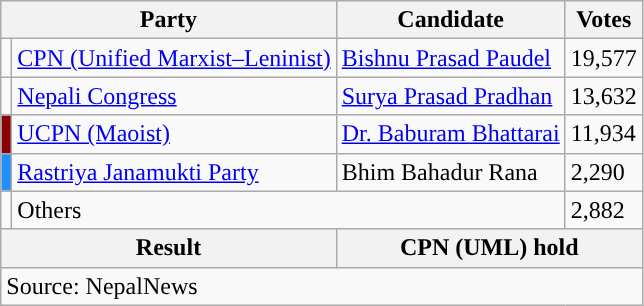<table class="wikitable">
<tr>
<th colspan="2">Party</th>
<th>Candidate</th>
<th>Votes</th>
</tr>
<tr>
<td style="background-color:"></td>
<td><a href='#'>CPN (Unified Marxist–Leninist)</a></td>
<td><a href='#'>Bishnu Prasad Paudel</a></td>
<td>19,577</td>
</tr>
<tr>
<td style="background-color:"></td>
<td><a href='#'>Nepali Congress</a></td>
<td><a href='#'>Surya Prasad Pradhan</a></td>
<td>13,632</td>
</tr>
<tr>
<td style="background-color:darkred"></td>
<td><a href='#'>UCPN (Maoist)</a></td>
<td><a href='#'>Dr. Baburam Bhattarai</a></td>
<td>11,934</td>
</tr>
<tr>
<td style="background-color:dodgerblue"></td>
<td><a href='#'>Rastriya Janamukti Party</a></td>
<td>Bhim Bahadur Rana</td>
<td>2,290</td>
</tr>
<tr>
<td></td>
<td colspan="2">Others</td>
<td>2,882</td>
</tr>
<tr>
<th colspan="2">Result</th>
<th colspan="2">CPN (UML) hold</th>
</tr>
<tr>
<td colspan="4">Source: NepalNews</td>
</tr>
</table>
